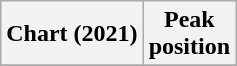<table class="wikitable plainrowheaders" style="text-align:center">
<tr>
<th scope="col">Chart (2021)</th>
<th scope="col">Peak<br>position</th>
</tr>
<tr>
</tr>
</table>
